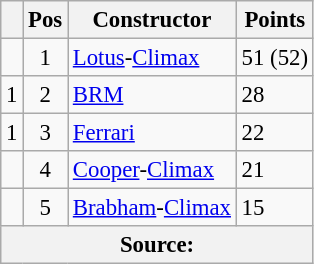<table class="wikitable" style="font-size: 95%;">
<tr>
<th></th>
<th>Pos</th>
<th>Constructor</th>
<th>Points</th>
</tr>
<tr>
<td align="left"></td>
<td align="center">1</td>
<td> <a href='#'>Lotus</a>-<a href='#'>Climax</a></td>
<td align="left">51 (52)</td>
</tr>
<tr>
<td align="left"> 1</td>
<td align="center">2</td>
<td> <a href='#'>BRM</a></td>
<td align="left">28</td>
</tr>
<tr>
<td align="left"> 1</td>
<td align="center">3</td>
<td> <a href='#'>Ferrari</a></td>
<td align="left">22</td>
</tr>
<tr>
<td align="left"></td>
<td align="center">4</td>
<td> <a href='#'>Cooper</a>-<a href='#'>Climax</a></td>
<td align="left">21</td>
</tr>
<tr>
<td align="left"></td>
<td align="center">5</td>
<td> <a href='#'>Brabham</a>-<a href='#'>Climax</a></td>
<td align="left">15</td>
</tr>
<tr>
<th colspan=4>Source: </th>
</tr>
</table>
